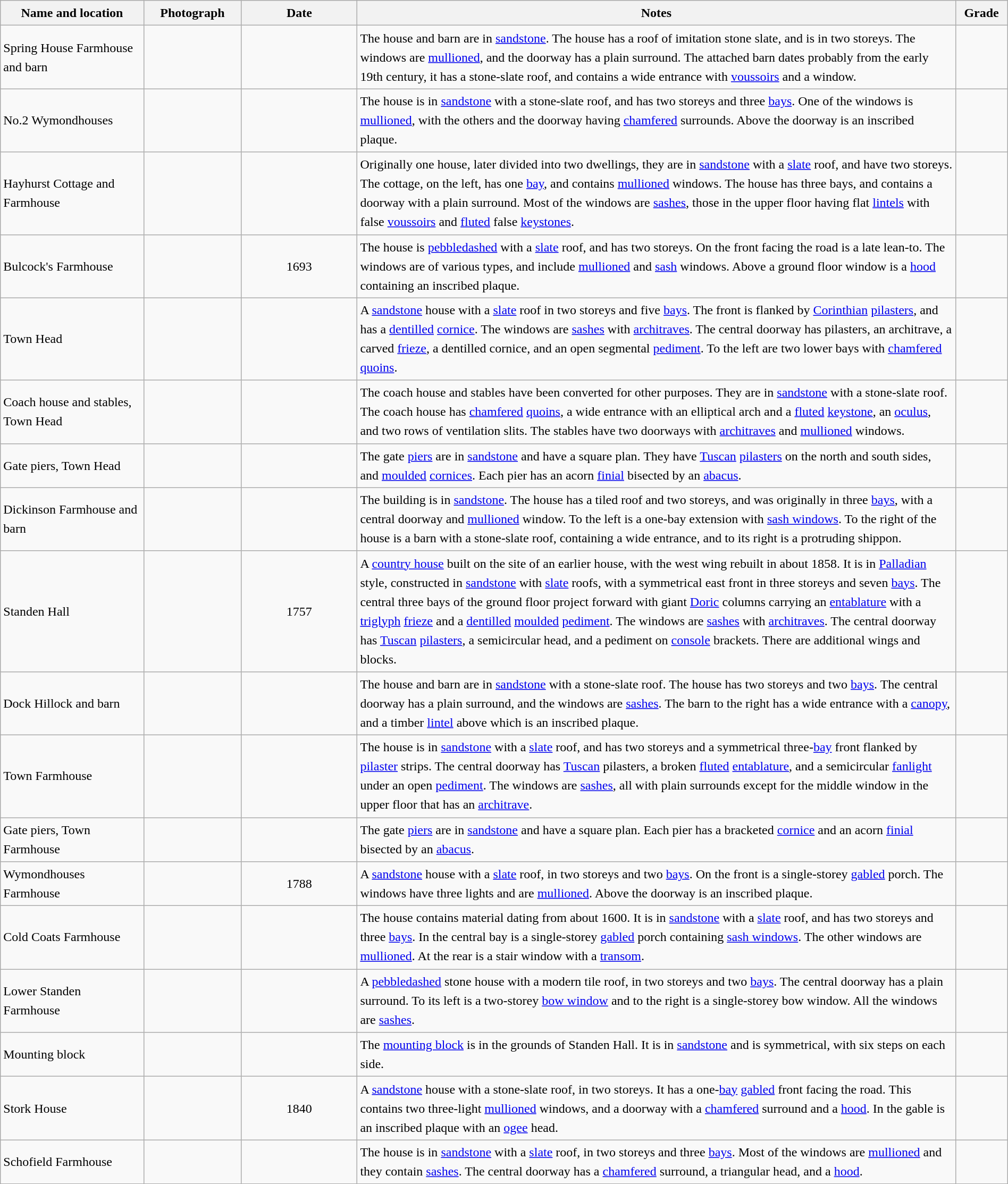<table class="wikitable sortable plainrowheaders" style="width:100%;border:0px;text-align:left;line-height:150%;">
<tr>
<th scope="col"  style="width:150px">Name and location</th>
<th scope="col"  style="width:100px" class="unsortable">Photograph</th>
<th scope="col"  style="width:120px">Date</th>
<th scope="col"  style="width:650px" class="unsortable">Notes</th>
<th scope="col"  style="width:50px">Grade</th>
</tr>
<tr>
<td>Spring House Farmhouse and barn<br><small></small></td>
<td></td>
<td align="center"></td>
<td>The house and barn are in <a href='#'>sandstone</a>.  The house has a roof of imitation stone slate, and is in two storeys.  The windows are <a href='#'>mullioned</a>, and the doorway has a plain surround.  The attached barn dates probably from the early 19th century, it has a stone-slate roof, and contains a wide entrance with <a href='#'>voussoirs</a> and a window.</td>
<td align="center" ></td>
</tr>
<tr>
<td>No.2 Wymondhouses<br><small></small></td>
<td></td>
<td align="center"></td>
<td>The house is in <a href='#'>sandstone</a> with a stone-slate roof, and has two storeys and three <a href='#'>bays</a>. One of the windows is <a href='#'>mullioned</a>, with the others and the doorway having <a href='#'>chamfered</a> surrounds.  Above the doorway is an inscribed plaque.</td>
<td align="center" ></td>
</tr>
<tr>
<td>Hayhurst Cottage and Farmhouse<br><small></small></td>
<td></td>
<td align="center"></td>
<td>Originally one house, later divided into two dwellings, they are in <a href='#'>sandstone</a> with a <a href='#'>slate</a> roof, and have two storeys.  The cottage, on the left, has one <a href='#'>bay</a>, and contains <a href='#'>mullioned</a> windows.  The house has three bays, and contains a doorway with a plain surround.  Most of the windows are <a href='#'>sashes</a>, those in the upper floor having flat <a href='#'>lintels</a> with false <a href='#'>voussoirs</a> and <a href='#'>fluted</a> false <a href='#'>keystones</a>.</td>
<td align="center" ></td>
</tr>
<tr>
<td>Bulcock's Farmhouse<br><small></small></td>
<td></td>
<td align="center">1693</td>
<td>The house is <a href='#'>pebbledashed</a> with a <a href='#'>slate</a> roof, and has two storeys.  On the front facing the road is a late lean-to.  The windows are of various types, and include <a href='#'>mullioned</a> and <a href='#'>sash</a> windows.  Above a ground floor window is a <a href='#'>hood</a> containing an inscribed plaque.</td>
<td align="center" ></td>
</tr>
<tr>
<td>Town Head<br><small></small></td>
<td></td>
<td align="center"></td>
<td>A <a href='#'>sandstone</a> house with a <a href='#'>slate</a> roof in two storeys and five <a href='#'>bays</a>.  The front is flanked by <a href='#'>Corinthian</a> <a href='#'>pilasters</a>, and has a <a href='#'>dentilled</a> <a href='#'>cornice</a>.  The windows are <a href='#'>sashes</a> with <a href='#'>architraves</a>.  The central doorway has pilasters, an architrave, a carved <a href='#'>frieze</a>, a dentilled cornice, and an open segmental <a href='#'>pediment</a>.  To the left are two lower bays with <a href='#'>chamfered</a> <a href='#'>quoins</a>.</td>
<td align="center" ></td>
</tr>
<tr>
<td>Coach house and stables, Town Head<br><small></small></td>
<td></td>
<td align="center"></td>
<td>The coach house and stables have been converted for other purposes.  They are in <a href='#'>sandstone</a> with a stone-slate roof.  The coach house has <a href='#'>chamfered</a> <a href='#'>quoins</a>, a wide entrance with an elliptical arch and a <a href='#'>fluted</a> <a href='#'>keystone</a>, an <a href='#'>oculus</a>, and two rows of ventilation slits.  The stables have two doorways with <a href='#'>architraves</a> and <a href='#'>mullioned</a> windows.</td>
<td align="center" ></td>
</tr>
<tr>
<td>Gate piers, Town Head<br><small></small></td>
<td></td>
<td align="center"></td>
<td>The gate <a href='#'>piers</a> are in <a href='#'>sandstone</a> and have a square plan.  They have <a href='#'>Tuscan</a> <a href='#'>pilasters</a> on the north and south sides, and <a href='#'>moulded</a> <a href='#'>cornices</a>.  Each pier has an acorn <a href='#'>finial</a> bisected by an <a href='#'>abacus</a>.</td>
<td align="center" ></td>
</tr>
<tr>
<td>Dickinson Farmhouse and barn<br><small></small></td>
<td></td>
<td align="center"></td>
<td>The building is in <a href='#'>sandstone</a>.  The house has a tiled roof and two storeys, and was originally in three <a href='#'>bays</a>, with a central doorway and <a href='#'>mullioned</a> window.  To the left is a one-bay extension with <a href='#'>sash windows</a>.  To the right of the house is a barn with a stone-slate roof, containing a wide entrance, and to its right is a protruding shippon.</td>
<td align="center" ></td>
</tr>
<tr>
<td>Standen Hall<br><small></small></td>
<td></td>
<td align="center">1757</td>
<td>A <a href='#'>country house</a> built on the site of an earlier house, with the west wing rebuilt in about 1858.  It is in <a href='#'>Palladian</a> style, constructed in <a href='#'>sandstone</a> with <a href='#'>slate</a> roofs, with a symmetrical east front in three storeys and seven <a href='#'>bays</a>.  The central three bays of the ground floor project forward with giant <a href='#'>Doric</a> columns carrying an <a href='#'>entablature</a> with a <a href='#'>triglyph</a> <a href='#'>frieze</a> and a <a href='#'>dentilled</a> <a href='#'>moulded</a> <a href='#'>pediment</a>.  The windows are <a href='#'>sashes</a> with <a href='#'>architraves</a>.   The central doorway has <a href='#'>Tuscan</a> <a href='#'>pilasters</a>, a semicircular head, and a pediment on <a href='#'>console</a> brackets.  There are additional wings and blocks.</td>
<td align="center" ></td>
</tr>
<tr>
<td>Dock Hillock and barn<br><small></small></td>
<td></td>
<td align="center"></td>
<td>The house and barn are in <a href='#'>sandstone</a> with a stone-slate roof.  The house has two storeys and two <a href='#'>bays</a>.  The central doorway has a plain surround, and the windows are <a href='#'>sashes</a>.  The barn to the right has a wide entrance with a <a href='#'>canopy</a>, and a timber <a href='#'>lintel</a> above which is an inscribed plaque.</td>
<td align="center" ></td>
</tr>
<tr>
<td>Town Farmhouse<br><small></small></td>
<td></td>
<td align="center"></td>
<td>The house is in <a href='#'>sandstone</a> with a <a href='#'>slate</a> roof, and has two storeys and a symmetrical three-<a href='#'>bay</a> front flanked by <a href='#'>pilaster</a> strips.  The central doorway has <a href='#'>Tuscan</a> pilasters, a broken <a href='#'>fluted</a> <a href='#'>entablature</a>, and a semicircular <a href='#'>fanlight</a> under an open <a href='#'>pediment</a>.  The windows are <a href='#'>sashes</a>, all with plain surrounds except for the middle window in the upper floor that has an <a href='#'>architrave</a>.</td>
<td align="center" ></td>
</tr>
<tr>
<td>Gate piers, Town Farmhouse<br><small></small></td>
<td></td>
<td align="center"></td>
<td>The gate <a href='#'>piers</a> are in <a href='#'>sandstone</a> and have a square plan.  Each pier has a bracketed <a href='#'>cornice</a> and an acorn <a href='#'>finial</a> bisected by an <a href='#'>abacus</a>.</td>
<td align="center" ></td>
</tr>
<tr>
<td>Wymondhouses Farmhouse<br><small></small></td>
<td></td>
<td align="center">1788</td>
<td>A <a href='#'>sandstone</a> house with a <a href='#'>slate</a> roof, in two storeys and two <a href='#'>bays</a>.  On the front is a single-storey <a href='#'>gabled</a> porch.  The windows have three lights and are <a href='#'>mullioned</a>.  Above the doorway is an inscribed plaque.</td>
<td align="center" ></td>
</tr>
<tr>
<td>Cold Coats Farmhouse<br><small></small></td>
<td></td>
<td align="center"></td>
<td>The house contains material dating from about 1600.  It is in <a href='#'>sandstone</a> with a <a href='#'>slate</a> roof, and has two storeys and three <a href='#'>bays</a>.  In the central bay is a single-storey <a href='#'>gabled</a> porch containing <a href='#'>sash windows</a>.  The other windows are <a href='#'>mullioned</a>.  At the rear is a stair window with a <a href='#'>transom</a>.</td>
<td align="center" ></td>
</tr>
<tr>
<td>Lower Standen Farmhouse<br><small></small></td>
<td></td>
<td align="center"></td>
<td>A <a href='#'>pebbledashed</a> stone house with a modern tile roof, in two storeys and two <a href='#'>bays</a>.  The central doorway has a plain surround.  To its left is a two-storey <a href='#'>bow window</a> and to the right is a single-storey bow window.  All the windows are <a href='#'>sashes</a>.</td>
<td align="center" ></td>
</tr>
<tr>
<td>Mounting block<br><small></small></td>
<td></td>
<td align="center"></td>
<td>The <a href='#'>mounting block</a> is in the grounds of Standen Hall.  It is in <a href='#'>sandstone</a> and is symmetrical, with six steps on each side.</td>
<td align="center" ></td>
</tr>
<tr>
<td>Stork House<br><small></small></td>
<td></td>
<td align="center">1840</td>
<td>A <a href='#'>sandstone</a> house with a stone-slate roof, in two storeys.  It has a one-<a href='#'>bay</a> <a href='#'>gabled</a> front facing the road.  This contains two three-light <a href='#'>mullioned</a> windows, and a doorway with a <a href='#'>chamfered</a> surround and a <a href='#'>hood</a>.  In the gable is an inscribed plaque with an <a href='#'>ogee</a> head.</td>
<td align="center" ></td>
</tr>
<tr>
<td>Schofield Farmhouse<br><small></small></td>
<td></td>
<td align="center"></td>
<td>The house is in <a href='#'>sandstone</a> with a <a href='#'>slate</a> roof, in two storeys and three <a href='#'>bays</a>.  Most of the windows are <a href='#'>mullioned</a> and they contain <a href='#'>sashes</a>.  The central doorway has a <a href='#'>chamfered</a> surround, a triangular head, and a <a href='#'>hood</a>.</td>
<td align="center" ></td>
</tr>
<tr>
</tr>
</table>
